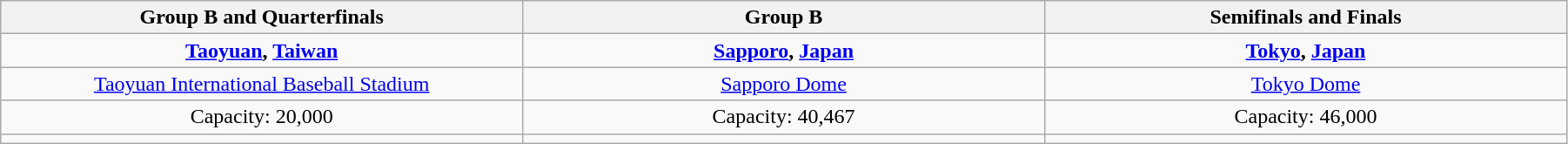<table class=wikitable style=text-align:center width=95%>
<tr>
<th width=33%>Group B and Quarterfinals</th>
<th width=33%>Group B</th>
<th width=33%>Semifinals and Finals</th>
</tr>
<tr>
<td> <strong><a href='#'>Taoyuan</a>, <a href='#'>Taiwan</a></strong></td>
<td> <strong><a href='#'>Sapporo</a>, <a href='#'>Japan</a></strong></td>
<td> <strong><a href='#'>Tokyo</a>, <a href='#'>Japan</a></strong></td>
</tr>
<tr>
<td><a href='#'>Taoyuan International Baseball Stadium</a></td>
<td><a href='#'>Sapporo Dome</a></td>
<td><a href='#'>Tokyo Dome</a></td>
</tr>
<tr>
<td>Capacity: 20,000</td>
<td>Capacity: 40,467</td>
<td>Capacity: 46,000</td>
</tr>
<tr>
<td></td>
<td></td>
<td></td>
</tr>
</table>
